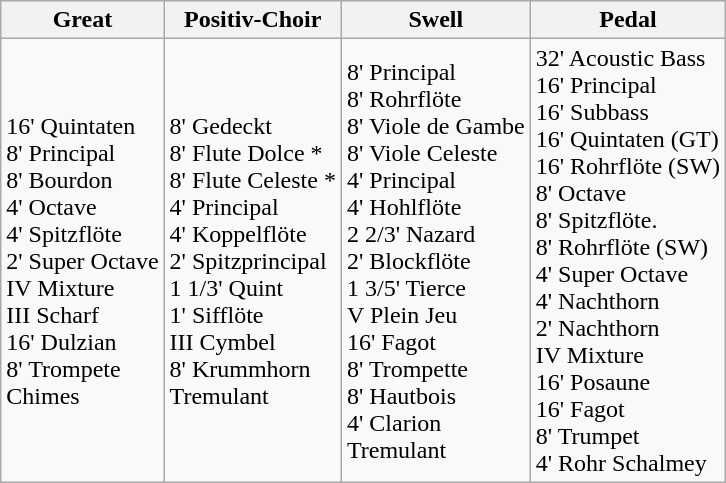<table class="wikitable">
<tr>
<th>Great</th>
<th>Positiv-Choir</th>
<th>Swell</th>
<th>Pedal</th>
</tr>
<tr>
<td>16' Quintaten<br>8' Principal<br>8' Bourdon<br>4' Octave<br>4' Spitzflöte<br>2' Super Octave<br>IV Mixture<br>III Scharf<br>16' Dulzian<br>8' Trompete<br>Chimes</td>
<td>8' Gedeckt<br>8' Flute Dolce *<br>8' Flute Celeste *<br>4' Principal<br>4' Koppelflöte<br>2' Spitzprincipal<br>1 1/3' Quint<br>1' Sifflöte<br>III Cymbel<br>8' Krummhorn<br>Tremulant</td>
<td>8' Principal<br>8' Rohrflöte<br>8' Viole de Gambe<br>8' Viole Celeste<br>4' Principal<br>4' Hohlflöte<br>2 2/3' Nazard<br>2' Blockflöte<br>1 3/5' Tierce<br>V Plein Jeu<br>16' Fagot<br>8' Trompette<br>8' Hautbois<br>4' Clarion<br>Tremulant</td>
<td>32' Acoustic Bass<br>16' Principal<br>16' Subbass<br>16' Quintaten (GT)<br>16' Rohrflöte (SW)<br>8' Octave<br>8' Spitzflöte.<br>8' Rohrflöte (SW)<br>4' Super Octave<br>4' Nachthorn<br>2' Nachthorn<br>IV Mixture<br>16' Posaune<br>16' Fagot<br>8' Trumpet<br>4' Rohr Schalmey</td>
</tr>
</table>
